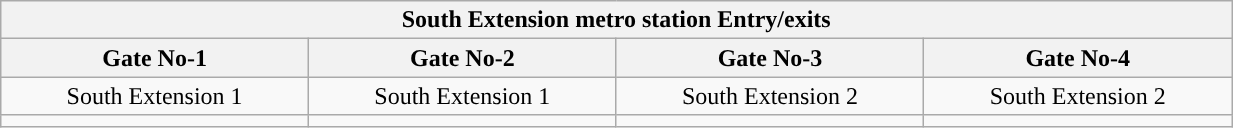<table class="wikitable" style="text-align: center;" width="65%">
<tr>
<th align="center" colspan="5" style="background:#"><span>South Extension metro station Entry/exits</span></th>
</tr>
<tr>
<th style="width:15%;">Gate No-1</th>
<th style="width:15%;">Gate No-2 </th>
<th style="width:15%;">Gate No-3</th>
<th style="width:15%;">Gate No-4 </th>
</tr>
<tr>
<td>South Extension 1</td>
<td>South Extension 1</td>
<td>South Extension 2</td>
<td>South Extension 2</td>
</tr>
<tr>
<td></td>
<td></td>
<td></td>
<td></td>
</tr>
</table>
